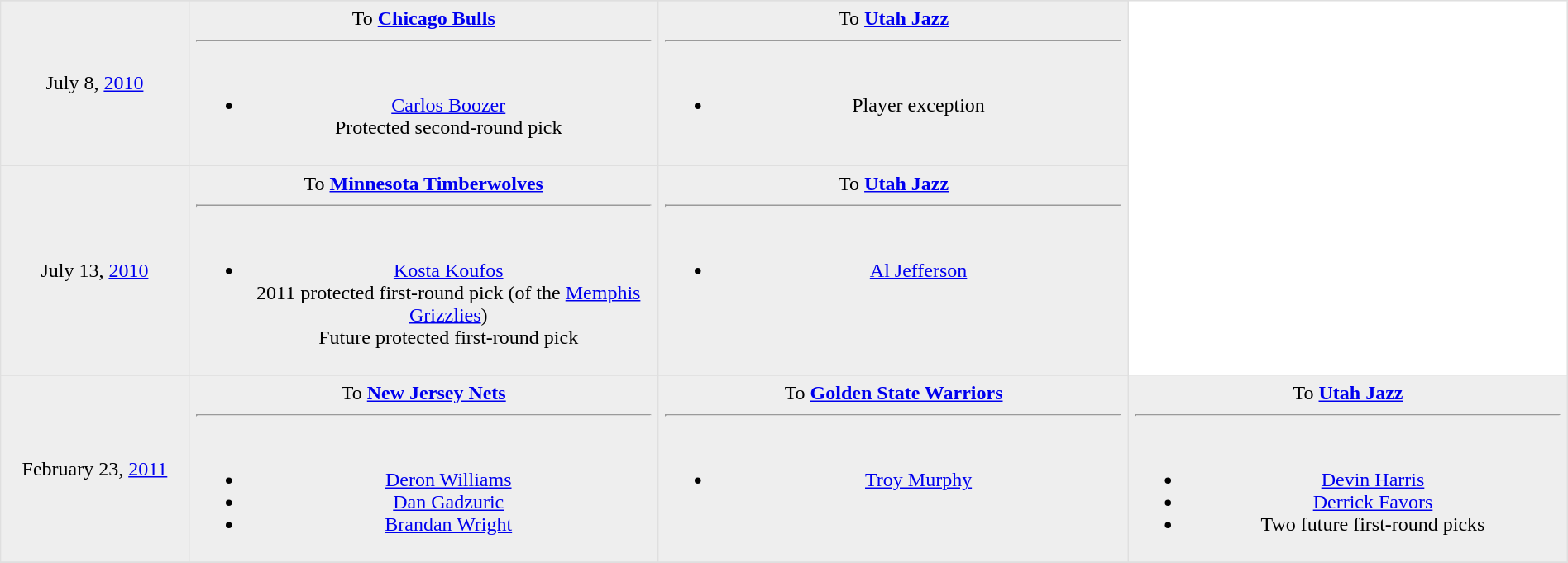<table border=1 style="border-collapse:collapse; text-align: center; width: 100%" bordercolor="#DFDFDF"  cellpadding="5">
<tr>
</tr>
<tr bgcolor="eeeeee">
<td style="width:12%">July 8, <a href='#'>2010</a></td>
<td style="width:30%" valign="top">To <strong><a href='#'>Chicago Bulls</a></strong><hr><br><ul><li> <a href='#'>Carlos Boozer</a><br>Protected second-round pick</li></ul></td>
<td style="width:30%" valign="top">To <strong><a href='#'>Utah Jazz</a></strong><hr><br><ul><li>Player exception</li></ul></td>
</tr>
<tr>
</tr>
<tr bgcolor="eeeeee">
<td style="width:12%">July 13, <a href='#'>2010</a></td>
<td style="width:30%" valign="top">To <strong><a href='#'>Minnesota Timberwolves</a></strong><hr><br><ul><li> <a href='#'>Kosta Koufos</a><br>2011 protected first-round pick (of the <a href='#'>Memphis Grizzlies</a>)<br>Future protected first-round pick</li></ul></td>
<td style="width:30%" valign="top">To <strong><a href='#'>Utah Jazz</a></strong><hr><br><ul><li> <a href='#'>Al Jefferson</a></li></ul></td>
</tr>
<tr>
</tr>
<tr bgcolor="eeeeee">
<td style="width:12%">February 23, <a href='#'>2011</a></td>
<td style="width:30%" valign="top">To <strong><a href='#'>New Jersey Nets</a></strong><hr><br><ul><li> <a href='#'>Deron Williams</a></li><li> <a href='#'>Dan Gadzuric</a></li><li> <a href='#'>Brandan Wright</a></li></ul></td>
<td style="width:30%" valign="top">To <strong><a href='#'>Golden State Warriors</a></strong><hr><br><ul><li> <a href='#'>Troy Murphy</a></li></ul></td>
<td style="width:30%" valign="top">To <strong><a href='#'>Utah Jazz</a></strong><hr><br><ul><li> <a href='#'>Devin Harris</a></li><li> <a href='#'>Derrick Favors</a></li><li>Two future first-round picks</li></ul></td>
</tr>
<tr>
</tr>
</table>
